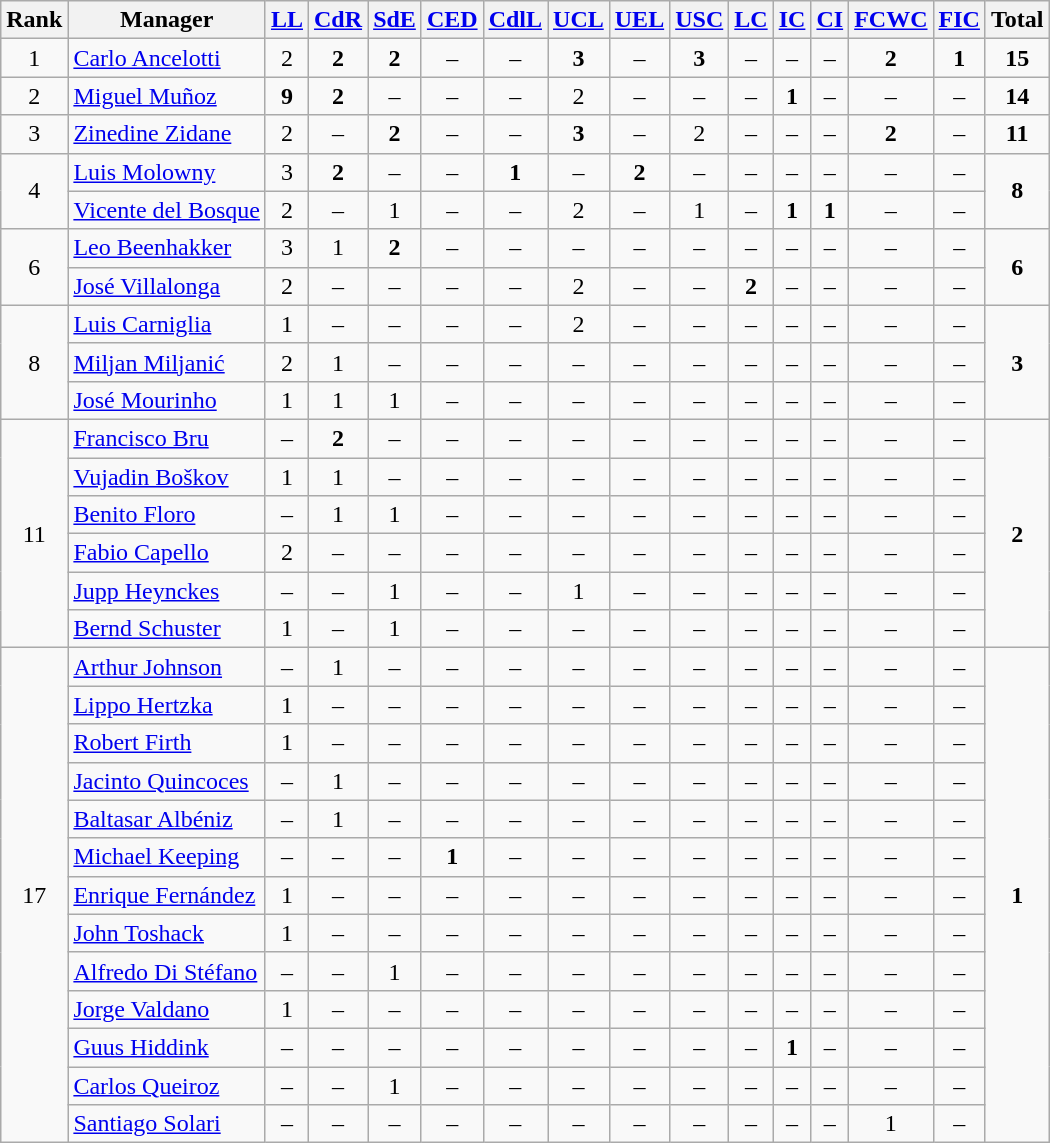<table class="wikitable sortable">
<tr>
<th>Rank</th>
<th>Manager</th>
<th><a href='#'>LL</a></th>
<th><a href='#'>CdR</a></th>
<th><a href='#'>SdE</a></th>
<th><a href='#'>CED</a></th>
<th><a href='#'>CdlL</a></th>
<th><a href='#'>UCL</a></th>
<th><a href='#'>UEL</a></th>
<th><a href='#'>USC</a></th>
<th><a href='#'>LC</a></th>
<th><a href='#'>IC</a></th>
<th><a href='#'>CI</a></th>
<th><a href='#'>FCWC</a></th>
<th><a href='#'>FIC</a></th>
<th>Total</th>
</tr>
<tr>
<td align=center>1</td>
<td> <a href='#'>Carlo Ancelotti</a></td>
<td align=center>2</td>
<td align=center><strong>2</strong></td>
<td align=center><strong>2</strong></td>
<td align=center>–</td>
<td align=center>–</td>
<td align=center><strong>3</strong></td>
<td align="center">–</td>
<td align=center><strong>3</strong></td>
<td align=center>–</td>
<td align=center>–</td>
<td align="center">–</td>
<td align=center><strong>2</strong></td>
<td align=center><strong>1</strong></td>
<td align=center><strong>15</strong></td>
</tr>
<tr>
<td align=center>2</td>
<td> <a href='#'>Miguel Muñoz</a></td>
<td align=center><strong>9</strong></td>
<td align=center><strong>2</strong></td>
<td align=center>–</td>
<td align=center>–</td>
<td align=center>–</td>
<td align=center>2</td>
<td align=center>–</td>
<td align=center>–</td>
<td align=center>–</td>
<td align=center><strong>1</strong></td>
<td align="center">–</td>
<td align=center>–</td>
<td align=center>–</td>
<td align=center><strong>14</strong></td>
</tr>
<tr>
<td align=center>3</td>
<td> <a href='#'>Zinedine Zidane</a></td>
<td align=center>2</td>
<td align=center>–</td>
<td align=center><strong>2</strong></td>
<td align=center>–</td>
<td align=center>–</td>
<td align=center><strong>3</strong></td>
<td align=center>–</td>
<td align=center>2</td>
<td align=center>–</td>
<td align=center>–</td>
<td align="center">–</td>
<td align=center><strong>2</strong></td>
<td align=center>–</td>
<td align=center><strong>11</strong></td>
</tr>
<tr>
<td rowspan=2 align=center>4</td>
<td> <a href='#'>Luis Molowny</a></td>
<td align=center>3</td>
<td align=center><strong>2</strong></td>
<td align=center>–</td>
<td align=center>–</td>
<td align=center><strong>1</strong></td>
<td align=center>–</td>
<td align=center><strong>2</strong></td>
<td align=center>–</td>
<td align=center>–</td>
<td align=center>–</td>
<td align="center">–</td>
<td align=center>–</td>
<td align=center>–</td>
<td rowspan=2 align=center><strong>8</strong></td>
</tr>
<tr>
<td> <a href='#'>Vicente del Bosque</a></td>
<td align=center>2</td>
<td align=center>–</td>
<td align=center>1</td>
<td align=center>–</td>
<td align=center>–</td>
<td align=center>2</td>
<td align=center>–</td>
<td align=center>1</td>
<td align=center>–</td>
<td align=center><strong>1</strong></td>
<td align=center><strong>1</strong></td>
<td align=center>–</td>
<td align=center>–</td>
</tr>
<tr>
<td rowspan=2 align=center>6</td>
<td> <a href='#'>Leo Beenhakker</a></td>
<td align=center>3</td>
<td align=center>1</td>
<td align=center><strong>2</strong></td>
<td align=center>–</td>
<td align=center>–</td>
<td align=center>–</td>
<td align=center>–</td>
<td align=center>–</td>
<td align=center>–</td>
<td align=center>–</td>
<td align="center">–</td>
<td align=center>–</td>
<td align=center>–</td>
<td rowspan=2 align=center><strong>6</strong></td>
</tr>
<tr>
<td> <a href='#'>José Villalonga</a></td>
<td align=center>2</td>
<td align=center>–</td>
<td align=center>–</td>
<td align=center>–</td>
<td align=center>–</td>
<td align=center>2</td>
<td align=center>–</td>
<td align=center>–</td>
<td align=center><strong>2</strong></td>
<td align=center>–</td>
<td align="center">–</td>
<td align=center>–</td>
<td align=center>–</td>
</tr>
<tr>
<td rowspan=3 align=center>8</td>
<td> <a href='#'>Luis Carniglia</a></td>
<td align=center>1</td>
<td align=center>–</td>
<td align=center>–</td>
<td align=center>–</td>
<td align=center>–</td>
<td align=center>2</td>
<td align=center>–</td>
<td align=center>–</td>
<td align="center">–</td>
<td align=center>–</td>
<td align=center>–</td>
<td align=center>–</td>
<td align=center>–</td>
<td rowspan=3 align=center><strong>3</strong></td>
</tr>
<tr>
<td>  <a href='#'>Miljan Miljanić</a></td>
<td align=center>2</td>
<td align=center>1</td>
<td align=center>–</td>
<td align=center>–</td>
<td align=center>–</td>
<td align=center>–</td>
<td align=center>–</td>
<td align=center>–</td>
<td align="center">–</td>
<td align=center>–</td>
<td align=center>–</td>
<td align=center>–</td>
<td align=center>–</td>
</tr>
<tr>
<td> <a href='#'>José Mourinho</a></td>
<td align=center>1</td>
<td align=center>1</td>
<td align=center>1</td>
<td align=center>–</td>
<td align=center>–</td>
<td align=center>–</td>
<td align=center>–</td>
<td align=center>–</td>
<td align="center">–</td>
<td align=center>–</td>
<td align=center>–</td>
<td align=center>–</td>
<td align=center>–</td>
</tr>
<tr>
<td rowspan=6 align=center>11</td>
<td> <a href='#'>Francisco Bru</a></td>
<td align=center>–</td>
<td align=center><strong>2</strong></td>
<td align=center>–</td>
<td align=center>–</td>
<td align=center>–</td>
<td align=center>–</td>
<td align=center>–</td>
<td align=center>–</td>
<td align="center">–</td>
<td align=center>–</td>
<td align=center>–</td>
<td align=center>–</td>
<td align=center>–</td>
<td rowspan=6 align=center><strong>2</strong></td>
</tr>
<tr>
<td>  <a href='#'>Vujadin Boškov</a></td>
<td align="center">1</td>
<td align=center>1</td>
<td align=center>–</td>
<td align=center>–</td>
<td align=center>–</td>
<td align=center>–</td>
<td align=center>–</td>
<td align=center>–</td>
<td align="center">–</td>
<td align=center>–</td>
<td align=center>–</td>
<td align=center>–</td>
<td align=center>–</td>
</tr>
<tr>
<td> <a href='#'>Benito Floro</a></td>
<td align=center>–</td>
<td align=center>1</td>
<td align=center>1</td>
<td align=center>–</td>
<td align=center>–</td>
<td align=center>–</td>
<td align=center>–</td>
<td align=center>–</td>
<td align="center">–</td>
<td align=center>–</td>
<td align=center>–</td>
<td align=center>–</td>
<td align=center>–</td>
</tr>
<tr>
<td> <a href='#'>Fabio Capello</a></td>
<td align=center>2</td>
<td align=center>–</td>
<td align=center>–</td>
<td align=center>–</td>
<td align=center>–</td>
<td align=center>–</td>
<td align=center>–</td>
<td align=center>–</td>
<td align="center">–</td>
<td align=center>–</td>
<td align=center>–</td>
<td align=center>–</td>
<td align=center>–</td>
</tr>
<tr>
<td> <a href='#'>Jupp Heynckes</a></td>
<td align=center>–</td>
<td align=center>–</td>
<td align=center>1</td>
<td align=center>–</td>
<td align=center>–</td>
<td align=center>1</td>
<td align=center>–</td>
<td align=center>–</td>
<td align="center">–</td>
<td align=center>–</td>
<td align=center>–</td>
<td align=center>–</td>
<td align=center>–</td>
</tr>
<tr>
<td> <a href='#'>Bernd Schuster</a></td>
<td align=center>1</td>
<td align=center>–</td>
<td align=center>1</td>
<td align=center>–</td>
<td align=center>–</td>
<td align=center>–</td>
<td align=center>–</td>
<td align=center>–</td>
<td align="center">–</td>
<td align=center>–</td>
<td align=center>–</td>
<td align=center>–</td>
<td align=center>–</td>
</tr>
<tr>
<td rowspan=13 align=center>17</td>
<td> <a href='#'>Arthur Johnson</a></td>
<td align=center>–</td>
<td align=center>1</td>
<td align=center>–</td>
<td align=center>–</td>
<td align=center>–</td>
<td align=center>–</td>
<td align=center>–</td>
<td align=center>–</td>
<td align="center">–</td>
<td align=center>–</td>
<td align=center>–</td>
<td align=center>–</td>
<td align=center>–</td>
<td rowspan=13 align=center><strong>1</strong></td>
</tr>
<tr>
<td> <a href='#'>Lippo Hertzka</a></td>
<td align=center>1</td>
<td align=center>–</td>
<td align=center>–</td>
<td align=center>–</td>
<td align=center>–</td>
<td align=center>–</td>
<td align=center>–</td>
<td align=center>–</td>
<td align="center">–</td>
<td align=center>–</td>
<td align=center>–</td>
<td align=center>–</td>
<td align=center>–</td>
</tr>
<tr>
<td> <a href='#'>Robert Firth</a></td>
<td align=center>1</td>
<td align=center>–</td>
<td align=center>–</td>
<td align=center>–</td>
<td align=center>–</td>
<td align=center>–</td>
<td align=center>–</td>
<td align=center>–</td>
<td align="center">–</td>
<td align=center>–</td>
<td align=center>–</td>
<td align=center>–</td>
<td align=center>–</td>
</tr>
<tr>
<td> <a href='#'>Jacinto Quincoces</a></td>
<td align=center>–</td>
<td align=center>1</td>
<td align=center>–</td>
<td align=center>–</td>
<td align=center>–</td>
<td align=center>–</td>
<td align=center>–</td>
<td align=center>–</td>
<td align="center">–</td>
<td align=center>–</td>
<td align=center>–</td>
<td align=center>–</td>
<td align=center>–</td>
</tr>
<tr>
<td> <a href='#'>Baltasar Albéniz</a></td>
<td align=center>–</td>
<td align=center>1</td>
<td align=center>–</td>
<td align=center>–</td>
<td align=center>–</td>
<td align=center>–</td>
<td align=center>–</td>
<td align=center>–</td>
<td align="center">–</td>
<td align=center>–</td>
<td align=center>–</td>
<td align=center>–</td>
<td align=center>–</td>
</tr>
<tr>
<td> <a href='#'>Michael Keeping</a></td>
<td align=center>–</td>
<td align=center>–</td>
<td align=center>–</td>
<td align=center><strong>1</strong></td>
<td align=center>–</td>
<td align=center>–</td>
<td align=center>–</td>
<td align=center>–</td>
<td align="center">–</td>
<td align=center>–</td>
<td align=center>–</td>
<td align=center>–</td>
<td align=center>–</td>
</tr>
<tr>
<td> <a href='#'>Enrique Fernández</a></td>
<td align=center>1</td>
<td align=center>–</td>
<td align=center>–</td>
<td align=center>–</td>
<td align=center>–</td>
<td align=center>–</td>
<td align=center>–</td>
<td align=center>–</td>
<td align="center">–</td>
<td align=center>–</td>
<td align=center>–</td>
<td align=center>–</td>
<td align=center>–</td>
</tr>
<tr>
<td> <a href='#'>John Toshack</a></td>
<td align=center>1</td>
<td align=center>–</td>
<td align=center>–</td>
<td align=center>–</td>
<td align=center>–</td>
<td align=center>–</td>
<td align=center>–</td>
<td align=center>–</td>
<td align="center">–</td>
<td align=center>–</td>
<td align=center>–</td>
<td align=center>–</td>
<td align=center>–</td>
</tr>
<tr>
<td> <a href='#'>Alfredo Di Stéfano</a></td>
<td align=center>–</td>
<td align=center>–</td>
<td align=center>1</td>
<td align=center>–</td>
<td align=center>–</td>
<td align=center>–</td>
<td align=center>–</td>
<td align=center>–</td>
<td align="center">–</td>
<td align=center>–</td>
<td align=center>–</td>
<td align=center>–</td>
<td align=center>–</td>
</tr>
<tr>
<td> <a href='#'>Jorge Valdano</a></td>
<td align=center>1</td>
<td align=center>–</td>
<td align=center>–</td>
<td align=center>–</td>
<td align=center>–</td>
<td align=center>–</td>
<td align=center>–</td>
<td align=center>–</td>
<td align="center">–</td>
<td align=center>–</td>
<td align=center>–</td>
<td align=center>–</td>
<td align=center>–</td>
</tr>
<tr>
<td> <a href='#'>Guus Hiddink</a></td>
<td align=center>–</td>
<td align=center>–</td>
<td align=center>–</td>
<td align=center>–</td>
<td align=center>–</td>
<td align=center>–</td>
<td align=center>–</td>
<td align=center>–</td>
<td align="center">–</td>
<td align=center><strong>1</strong></td>
<td align=center>–</td>
<td align=center>–</td>
<td align=center>–</td>
</tr>
<tr>
<td> <a href='#'>Carlos Queiroz</a></td>
<td align=center>–</td>
<td align=center>–</td>
<td align=center>1</td>
<td align=center>–</td>
<td align=center>–</td>
<td align=center>–</td>
<td align=center>–</td>
<td align=center>–</td>
<td align="center">–</td>
<td align=center>–</td>
<td align=center>–</td>
<td align=center>–</td>
<td align=center>–</td>
</tr>
<tr>
<td> <a href='#'>Santiago Solari</a></td>
<td align=center>–</td>
<td align=center>–</td>
<td align=center>–</td>
<td align=center>–</td>
<td align=center>–</td>
<td align=center>–</td>
<td align=center>–</td>
<td align=center>–</td>
<td align="center">–</td>
<td align=center>–</td>
<td align=center>–</td>
<td align=center>1</td>
<td align=center>–</td>
</tr>
</table>
